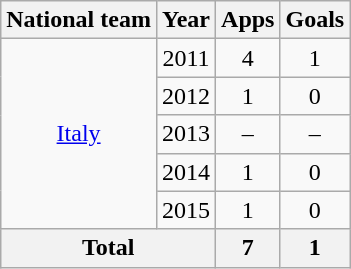<table class="wikitable" style="text-align:center">
<tr>
<th>National team</th>
<th>Year</th>
<th>Apps</th>
<th>Goals</th>
</tr>
<tr>
<td rowspan="5"><a href='#'>Italy</a></td>
<td>2011</td>
<td>4</td>
<td>1</td>
</tr>
<tr>
<td>2012</td>
<td>1</td>
<td>0</td>
</tr>
<tr>
<td>2013</td>
<td>–</td>
<td>–</td>
</tr>
<tr>
<td>2014</td>
<td>1</td>
<td>0</td>
</tr>
<tr>
<td>2015</td>
<td>1</td>
<td>0</td>
</tr>
<tr>
<th colspan="2">Total</th>
<th>7</th>
<th>1</th>
</tr>
</table>
